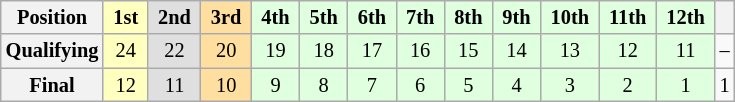<table class="wikitable" style="font-size:85%; text-align:center">
<tr>
<th>Position</th>
<td style="background:#ffffbf;"> <strong>1st</strong> </td>
<td style="background:#dfdfdf;"> <strong>2nd</strong> </td>
<td style="background:#ffdf9f;"> <strong>3rd</strong> </td>
<td style="background:#dfffdf;"> <strong>4th</strong> </td>
<td style="background:#dfffdf;"> <strong>5th</strong> </td>
<td style="background:#dfffdf;"> <strong>6th</strong> </td>
<td style="background:#dfffdf;"> <strong>7th</strong> </td>
<td style="background:#dfffdf;"> <strong>8th</strong> </td>
<td style="background:#dfffdf;"> <strong>9th</strong> </td>
<td style="background:#dfffdf;"> <strong>10th</strong> </td>
<td style="background:#dfffdf;"> <strong>11th</strong> </td>
<td style="background:#dfffdf;"> <strong>12th</strong> </td>
<th></th>
</tr>
<tr>
<th>Qualifying</th>
<td style="background:#ffffbf;">24</td>
<td style="background:#dfdfdf;">22</td>
<td style="background:#ffdf9f;">20</td>
<td style="background:#dfffdf;">19</td>
<td style="background:#dfffdf;">18</td>
<td style="background:#dfffdf;">17</td>
<td style="background:#dfffdf;">16</td>
<td style="background:#dfffdf;">15</td>
<td style="background:#dfffdf;">14</td>
<td style="background:#dfffdf;">13</td>
<td style="background:#dfffdf;">12</td>
<td style="background:#dfffdf;">11</td>
<td>–</td>
</tr>
<tr>
<th>Final</th>
<td style="background:#ffffbf;">12</td>
<td style="background:#dfdfdf;">11</td>
<td style="background:#ffdf9f;">10</td>
<td style="background:#dfffdf;">9</td>
<td style="background:#dfffdf;">8</td>
<td style="background:#dfffdf;">7</td>
<td style="background:#dfffdf;">6</td>
<td style="background:#dfffdf;">5</td>
<td style="background:#dfffdf;">4</td>
<td style="background:#dfffdf;">3</td>
<td style="background:#dfffdf;">2</td>
<td style="background:#dfffdf;">1</td>
<td>1</td>
</tr>
</table>
